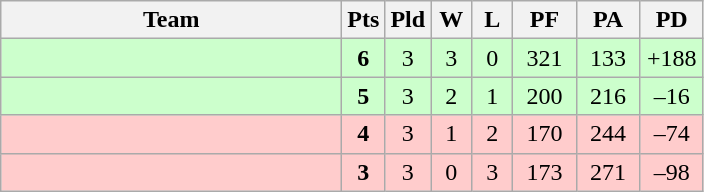<table class=wikitable style="text-align:center">
<tr>
<th width=220>Team</th>
<th width=20>Pts</th>
<th width=20>Pld</th>
<th width=20>W</th>
<th width=20>L</th>
<th width=35>PF</th>
<th width=35>PA</th>
<th width=35>PD</th>
</tr>
<tr bgcolor=#ccffcc>
<td align=left></td>
<td><strong>6</strong></td>
<td>3</td>
<td>3</td>
<td>0</td>
<td>321</td>
<td>133</td>
<td>+188</td>
</tr>
<tr bgcolor=#ccffcc>
<td align=left></td>
<td><strong>5</strong></td>
<td>3</td>
<td>2</td>
<td>1</td>
<td>200</td>
<td>216</td>
<td>–16</td>
</tr>
<tr bgcolor=#ffcccc>
<td align=left></td>
<td><strong>4</strong></td>
<td>3</td>
<td>1</td>
<td>2</td>
<td>170</td>
<td>244</td>
<td>–74</td>
</tr>
<tr bgcolor=#ffcccc>
<td align=left></td>
<td><strong>3</strong></td>
<td>3</td>
<td>0</td>
<td>3</td>
<td>173</td>
<td>271</td>
<td>–98</td>
</tr>
</table>
